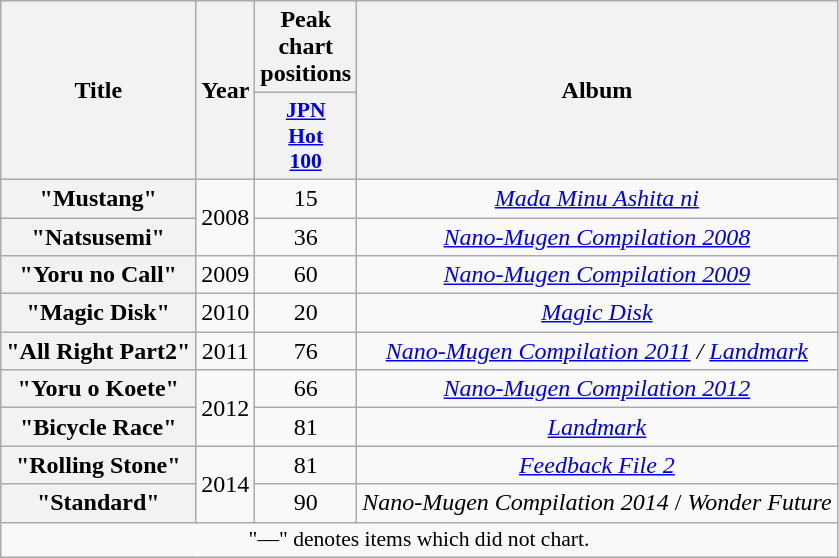<table class="wikitable plainrowheaders" style="text-align:center;">
<tr>
<th scope="col" rowspan="2">Title</th>
<th scope="col" rowspan="2" style="width:2em;">Year</th>
<th scope="col">Peak chart positions</th>
<th scope="col" rowspan="2">Album</th>
</tr>
<tr>
<th scope="col" style="width:4em;font-size:90%;"><a href='#'>JPN<br>Hot<br>100</a><br></th>
</tr>
<tr>
<th scope="row">"Mustang"</th>
<td rowspan="2">2008</td>
<td>15</td>
<td><em><a href='#'>Mada Minu Ashita ni</a></em></td>
</tr>
<tr>
<th scope="row">"Natsusemi"</th>
<td>36</td>
<td><em><a href='#'>Nano-Mugen Compilation 2008</a></em></td>
</tr>
<tr>
<th scope="row">"Yoru no Call"</th>
<td>2009</td>
<td>60</td>
<td><em><a href='#'>Nano-Mugen Compilation 2009</a></em></td>
</tr>
<tr>
<th scope="row">"Magic Disk"</th>
<td>2010</td>
<td>20</td>
<td><em><a href='#'>Magic Disk</a></em></td>
</tr>
<tr>
<th scope="row">"All Right Part2"<br></th>
<td>2011</td>
<td>76</td>
<td><em><a href='#'>Nano-Mugen Compilation 2011</a> / <a href='#'>Landmark</a></em></td>
</tr>
<tr>
<th scope="row">"Yoru o Koete"</th>
<td rowspan="2">2012</td>
<td>66</td>
<td><em><a href='#'>Nano-Mugen Compilation 2012</a></em></td>
</tr>
<tr>
<th scope="row">"Bicycle Race"</th>
<td>81</td>
<td><em><a href='#'>Landmark</a></em></td>
</tr>
<tr>
<th scope="row">"Rolling Stone"</th>
<td rowspan="2">2014</td>
<td>81</td>
<td><em><a href='#'>Feedback File 2</a></em></td>
</tr>
<tr>
<th scope="row">"Standard"</th>
<td>90</td>
<td><em>Nano-Mugen Compilation 2014</em> / <em>Wonder Future</em></td>
</tr>
<tr>
<td colspan="8" align="center" style="font-size:90%;">"—" denotes items which did not chart.</td>
</tr>
</table>
